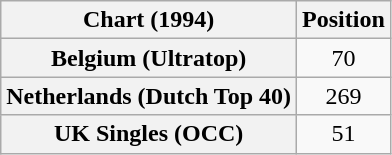<table class="wikitable sortable plainrowheaders" style="text-align:center">
<tr>
<th scope="col">Chart (1994)</th>
<th scope="col">Position</th>
</tr>
<tr>
<th scope="row">Belgium (Ultratop)</th>
<td>70</td>
</tr>
<tr>
<th scope="row">Netherlands (Dutch Top 40)</th>
<td>269</td>
</tr>
<tr>
<th scope="row">UK Singles (OCC)</th>
<td>51</td>
</tr>
</table>
